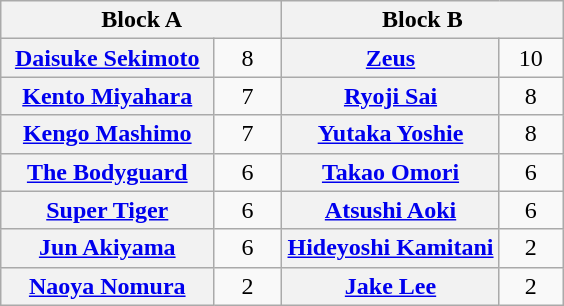<table class="wikitable" style="margin: 1em auto 1em auto;text-align:center">
<tr>
<th colspan="2" style="width:50%">Block A</th>
<th colspan="2" style="width:50%">Block B</th>
</tr>
<tr>
<th><a href='#'>Daisuke Sekimoto</a></th>
<td style="width:35px">8</td>
<th><a href='#'>Zeus</a></th>
<td style="width:35px">10</td>
</tr>
<tr>
<th><a href='#'>Kento Miyahara</a></th>
<td>7</td>
<th><a href='#'>Ryoji Sai</a></th>
<td>8</td>
</tr>
<tr>
<th><a href='#'>Kengo Mashimo</a></th>
<td>7</td>
<th><a href='#'>Yutaka Yoshie</a></th>
<td>8</td>
</tr>
<tr>
<th><a href='#'>The Bodyguard</a></th>
<td>6</td>
<th><a href='#'>Takao Omori</a></th>
<td>6</td>
</tr>
<tr>
<th><a href='#'>Super Tiger</a></th>
<td>6</td>
<th><a href='#'>Atsushi Aoki</a></th>
<td>6</td>
</tr>
<tr>
<th><a href='#'>Jun Akiyama</a></th>
<td>6</td>
<th><a href='#'>Hideyoshi Kamitani</a></th>
<td>2</td>
</tr>
<tr>
<th><a href='#'>Naoya Nomura</a></th>
<td>2</td>
<th><a href='#'>Jake Lee</a></th>
<td>2</td>
</tr>
</table>
